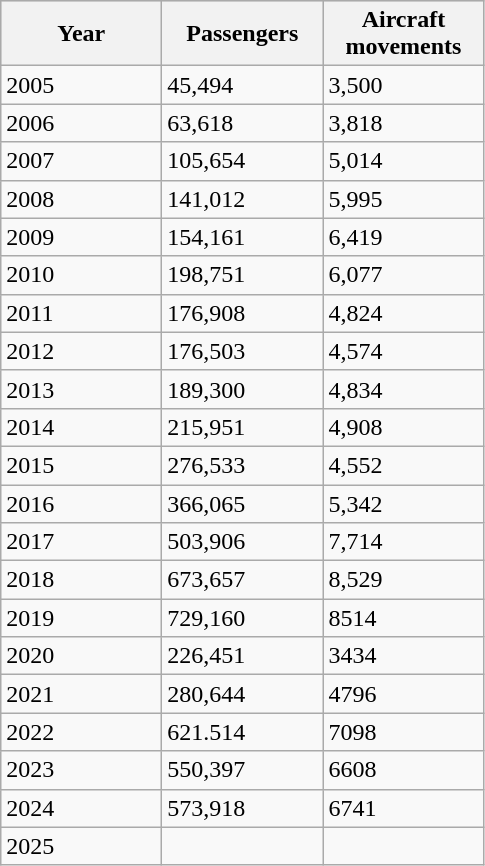<table class="wikitable">
<tr bgcolor=lightgrey>
<th width="100">Year</th>
<th width="100">Passengers</th>
<th width="100">Aircraft movements</th>
</tr>
<tr>
<td>2005</td>
<td>45,494</td>
<td>3,500</td>
</tr>
<tr>
<td>2006</td>
<td> 63,618</td>
<td>3,818</td>
</tr>
<tr>
<td>2007</td>
<td> 105,654</td>
<td>5,014</td>
</tr>
<tr>
<td>2008</td>
<td> 141,012</td>
<td>5,995</td>
</tr>
<tr>
<td>2009</td>
<td> 154,161</td>
<td>6,419</td>
</tr>
<tr>
<td>2010</td>
<td> 198,751</td>
<td>6,077</td>
</tr>
<tr>
<td>2011</td>
<td> 176,908</td>
<td>4,824</td>
</tr>
<tr>
<td>2012</td>
<td> 176,503</td>
<td>4,574</td>
</tr>
<tr>
<td>2013</td>
<td> 189,300</td>
<td>4,834</td>
</tr>
<tr>
<td>2014</td>
<td> 215,951</td>
<td>4,908</td>
</tr>
<tr>
<td>2015</td>
<td>  276,533</td>
<td>4,552</td>
</tr>
<tr>
<td>2016</td>
<td> 366,065</td>
<td>5,342</td>
</tr>
<tr>
<td>2017</td>
<td> 503,906</td>
<td>7,714</td>
</tr>
<tr>
<td>2018</td>
<td> 673,657</td>
<td>8,529</td>
</tr>
<tr>
<td>2019</td>
<td> 729,160</td>
<td>8514</td>
</tr>
<tr>
<td>2020</td>
<td> 226,451</td>
<td>3434</td>
</tr>
<tr>
<td>2021</td>
<td> 280,644</td>
<td>4796</td>
</tr>
<tr>
<td>2022</td>
<td> 621.514</td>
<td>7098</td>
</tr>
<tr>
<td>2023</td>
<td> 550,397</td>
<td>6608</td>
</tr>
<tr>
<td>2024</td>
<td> 573,918</td>
<td>6741</td>
</tr>
<tr>
<td>2025</td>
<td></td>
<td></td>
</tr>
</table>
